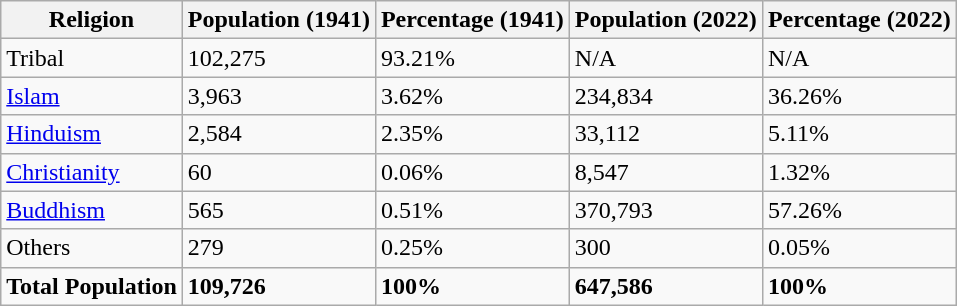<table class="wikitable sortable">
<tr>
<th>Religion</th>
<th>Population (1941)</th>
<th>Percentage (1941)</th>
<th>Population (2022)</th>
<th>Percentage (2022)</th>
</tr>
<tr>
<td>Tribal</td>
<td>102,275</td>
<td>93.21%</td>
<td>N/A</td>
<td>N/A</td>
</tr>
<tr>
<td><a href='#'>Islam</a> </td>
<td>3,963</td>
<td>3.62%</td>
<td>234,834</td>
<td>36.26%</td>
</tr>
<tr>
<td><a href='#'>Hinduism</a> </td>
<td>2,584</td>
<td>2.35%</td>
<td>33,112</td>
<td>5.11%</td>
</tr>
<tr>
<td><a href='#'>Christianity</a> </td>
<td>60</td>
<td>0.06%</td>
<td>8,547</td>
<td>1.32%</td>
</tr>
<tr>
<td><a href='#'>Buddhism</a> </td>
<td>565</td>
<td>0.51%</td>
<td>370,793</td>
<td>57.26%</td>
</tr>
<tr>
<td>Others </td>
<td>279</td>
<td>0.25%</td>
<td>300</td>
<td>0.05%</td>
</tr>
<tr>
<td><strong>Total Population</strong></td>
<td><strong>109,726</strong></td>
<td><strong>100%</strong></td>
<td><strong>647,586</strong></td>
<td><strong>100%</strong></td>
</tr>
</table>
